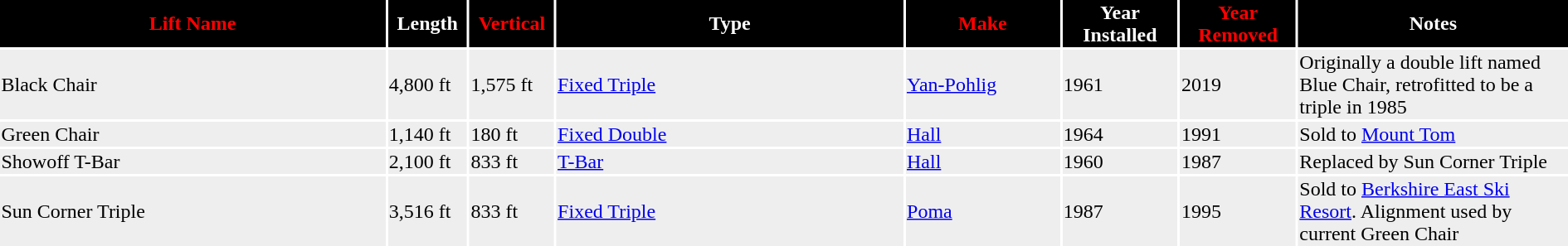<table ->
<tr>
<th style="width:20%; background:black; color:red;">Lift Name</th>
<th style="width:04%; background:black; color:white;">Length</th>
<th style="width:04%; background:black; color:red;">Vertical</th>
<th style="width:18%; background:black; color:white;">Type</th>
<th style="width:08%; background:black; color:red;">Make</th>
<th style="width:06%; background:black; color:white;">Year Installed</th>
<th style="width:06%; background:black; color:red;">Year Removed</th>
<th style="width:14%; background:black; color:white;">Notes</th>
</tr>
<tr style="background:#eee; color:black;">
<td>Black Chair</td>
<td>4,800 ft</td>
<td>1,575 ft</td>
<td><a href='#'>Fixed Triple</a></td>
<td><a href='#'>Yan-Pohlig</a></td>
<td>1961</td>
<td>2019</td>
<td>Originally a double lift named Blue Chair, retrofitted to be a triple in 1985</td>
</tr>
<tr style="background:#eee; color:black;">
<td>Green Chair</td>
<td>1,140 ft</td>
<td>180 ft</td>
<td><a href='#'>Fixed Double</a></td>
<td><a href='#'>Hall</a></td>
<td>1964</td>
<td>1991</td>
<td>Sold to <a href='#'>Mount Tom</a></td>
</tr>
<tr style="background:#eee; color:black;">
<td>Showoff T-Bar</td>
<td>2,100 ft</td>
<td>833 ft</td>
<td><a href='#'>T-Bar</a></td>
<td><a href='#'>Hall</a></td>
<td>1960</td>
<td>1987</td>
<td>Replaced by Sun Corner Triple</td>
</tr>
<tr style="background:#eee; color:black;">
<td>Sun Corner Triple</td>
<td>3,516 ft</td>
<td>833 ft</td>
<td><a href='#'>Fixed Triple</a></td>
<td><a href='#'>Poma</a></td>
<td>1987</td>
<td>1995</td>
<td>Sold to <a href='#'>Berkshire East Ski Resort</a>. Alignment used by current Green Chair</td>
</tr>
</table>
